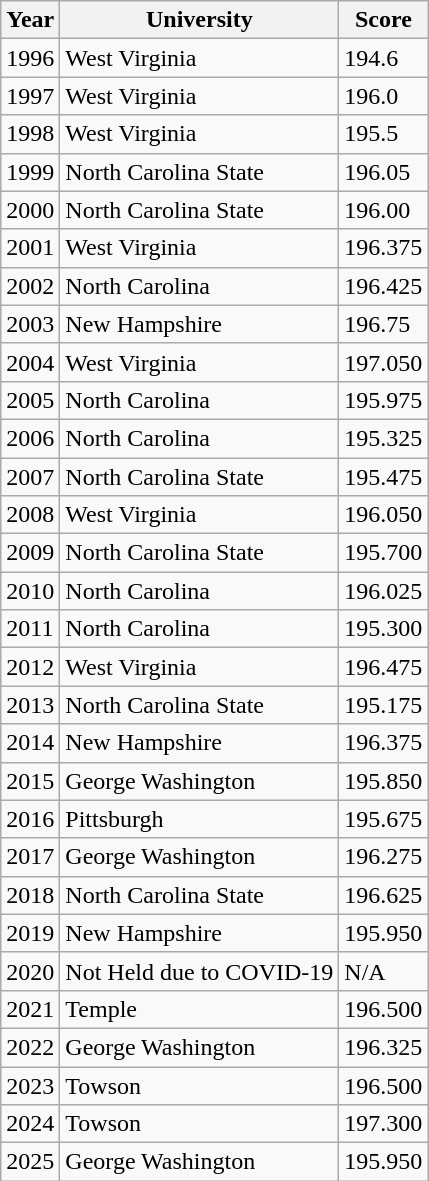<table class="wikitable sortable">
<tr>
<th>Year</th>
<th>University</th>
<th>Score</th>
</tr>
<tr>
<td>1996</td>
<td>West Virginia</td>
<td>194.6</td>
</tr>
<tr>
<td>1997</td>
<td>West Virginia</td>
<td>196.0</td>
</tr>
<tr>
<td>1998</td>
<td>West Virginia</td>
<td>195.5</td>
</tr>
<tr>
<td>1999</td>
<td>North Carolina State</td>
<td>196.05</td>
</tr>
<tr>
<td>2000</td>
<td>North Carolina State</td>
<td>196.00</td>
</tr>
<tr>
<td>2001</td>
<td>West Virginia</td>
<td>196.375</td>
</tr>
<tr>
<td>2002</td>
<td>North Carolina</td>
<td>196.425</td>
</tr>
<tr>
<td>2003</td>
<td>New Hampshire</td>
<td>196.75</td>
</tr>
<tr>
<td>2004</td>
<td>West Virginia</td>
<td>197.050</td>
</tr>
<tr>
<td>2005</td>
<td>North Carolina</td>
<td>195.975</td>
</tr>
<tr>
<td>2006</td>
<td>North Carolina</td>
<td>195.325</td>
</tr>
<tr>
<td>2007</td>
<td>North Carolina State</td>
<td>195.475</td>
</tr>
<tr>
<td>2008</td>
<td>West Virginia</td>
<td>196.050</td>
</tr>
<tr>
<td>2009</td>
<td>North Carolina State</td>
<td>195.700</td>
</tr>
<tr>
<td>2010</td>
<td>North Carolina</td>
<td>196.025</td>
</tr>
<tr>
<td>2011</td>
<td>North Carolina</td>
<td>195.300</td>
</tr>
<tr>
<td>2012</td>
<td>West Virginia</td>
<td>196.475</td>
</tr>
<tr>
<td>2013</td>
<td>North Carolina State</td>
<td>195.175</td>
</tr>
<tr>
<td>2014</td>
<td>New Hampshire</td>
<td>196.375</td>
</tr>
<tr>
<td>2015</td>
<td>George Washington</td>
<td>195.850</td>
</tr>
<tr>
<td>2016</td>
<td>Pittsburgh</td>
<td>195.675</td>
</tr>
<tr>
<td>2017</td>
<td>George Washington</td>
<td>196.275</td>
</tr>
<tr>
<td>2018</td>
<td>North Carolina State</td>
<td>196.625</td>
</tr>
<tr>
<td>2019</td>
<td>New Hampshire</td>
<td>195.950</td>
</tr>
<tr>
<td>2020</td>
<td>Not Held due to COVID-19</td>
<td>N/A</td>
</tr>
<tr>
<td>2021</td>
<td>Temple</td>
<td>196.500</td>
</tr>
<tr>
<td>2022</td>
<td>George Washington</td>
<td>196.325</td>
</tr>
<tr>
<td>2023</td>
<td>Towson</td>
<td>196.500</td>
</tr>
<tr>
<td>2024</td>
<td>Towson</td>
<td>197.300</td>
</tr>
<tr>
<td>2025</td>
<td>George Washington</td>
<td>195.950</td>
</tr>
</table>
